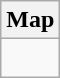<table class="wikitable">
<tr>
<th>Map</th>
</tr>
<tr>
<td><div><br> 













</div></td>
</tr>
</table>
